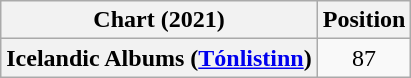<table class="wikitable plainrowheaders" style="text-align:center">
<tr>
<th scope="col">Chart (2021)</th>
<th scope="col">Position</th>
</tr>
<tr>
<th scope="row">Icelandic Albums (<a href='#'>Tónlistinn</a>)</th>
<td>87</td>
</tr>
</table>
